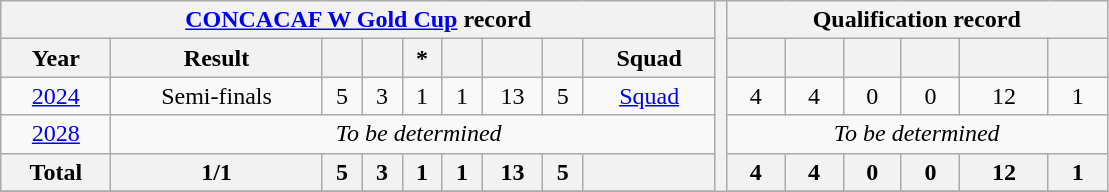<table class="wikitable" style="text-align: center;">
<tr>
<th colspan=9><a href='#'>CONCACAF W Gold Cup</a> record</th>
<th width=1% rowspan=14></th>
<th colspan=7>Qualification record</th>
</tr>
<tr>
<th>Year</th>
<th>Result</th>
<th></th>
<th></th>
<th>*</th>
<th></th>
<th></th>
<th></th>
<th>Squad</th>
<th></th>
<th></th>
<th></th>
<th></th>
<th></th>
<th></th>
</tr>
<tr>
<td> <a href='#'>2024</a></td>
<td>Semi-finals</td>
<td>5</td>
<td>3</td>
<td>1</td>
<td>1</td>
<td>13</td>
<td>5</td>
<td><a href='#'>Squad</a></td>
<td>4</td>
<td>4</td>
<td>0</td>
<td>0</td>
<td>12</td>
<td>1</td>
</tr>
<tr>
<td> <a href='#'>2028</a></td>
<td colspan=9><em>To be determined</em></td>
<td colspan=6><em>To be determined</em></td>
</tr>
<tr>
<th>Total</th>
<th>1/1</th>
<th>5</th>
<th>3</th>
<th>1</th>
<th>1</th>
<th>13</th>
<th>5</th>
<th></th>
<th>4</th>
<th>4</th>
<th>0</th>
<th>0</th>
<th>12</th>
<th>1</th>
</tr>
<tr>
</tr>
</table>
